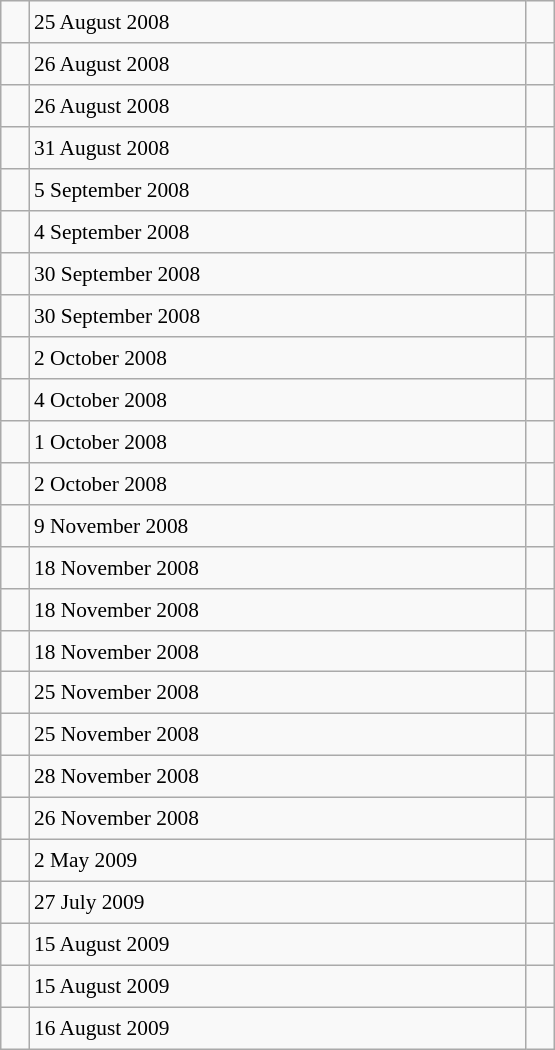<table class="wikitable" style="font-size: 89%; float: left; width: 26em; margin-right: 1em; height: 700px">
<tr>
<td></td>
<td>25 August 2008</td>
<td></td>
</tr>
<tr>
<td></td>
<td>26 August 2008</td>
<td></td>
</tr>
<tr>
<td></td>
<td>26 August 2008</td>
<td></td>
</tr>
<tr>
<td></td>
<td>31 August 2008</td>
<td></td>
</tr>
<tr>
<td></td>
<td>5 September 2008</td>
<td></td>
</tr>
<tr>
<td></td>
<td>4 September 2008</td>
<td></td>
</tr>
<tr>
<td></td>
<td>30 September 2008</td>
<td></td>
</tr>
<tr>
<td></td>
<td>30 September 2008</td>
<td></td>
</tr>
<tr>
<td></td>
<td>2 October 2008</td>
<td></td>
</tr>
<tr>
<td></td>
<td>4 October 2008</td>
<td></td>
</tr>
<tr>
<td></td>
<td>1 October 2008</td>
<td></td>
</tr>
<tr>
<td></td>
<td>2 October 2008</td>
<td></td>
</tr>
<tr>
<td></td>
<td>9 November 2008</td>
<td></td>
</tr>
<tr>
<td></td>
<td>18 November 2008</td>
<td></td>
</tr>
<tr>
<td></td>
<td>18 November 2008</td>
<td></td>
</tr>
<tr>
<td></td>
<td>18 November 2008</td>
<td></td>
</tr>
<tr>
<td></td>
<td>25 November 2008</td>
<td></td>
</tr>
<tr>
<td></td>
<td>25 November 2008</td>
<td></td>
</tr>
<tr>
<td></td>
<td>28 November 2008</td>
<td></td>
</tr>
<tr>
<td></td>
<td>26 November 2008</td>
<td></td>
</tr>
<tr>
<td></td>
<td>2 May 2009</td>
<td></td>
</tr>
<tr>
<td></td>
<td>27 July 2009</td>
<td></td>
</tr>
<tr>
<td></td>
<td>15 August 2009</td>
<td></td>
</tr>
<tr>
<td></td>
<td>15 August 2009</td>
<td></td>
</tr>
<tr>
<td></td>
<td>16 August 2009</td>
<td></td>
</tr>
</table>
